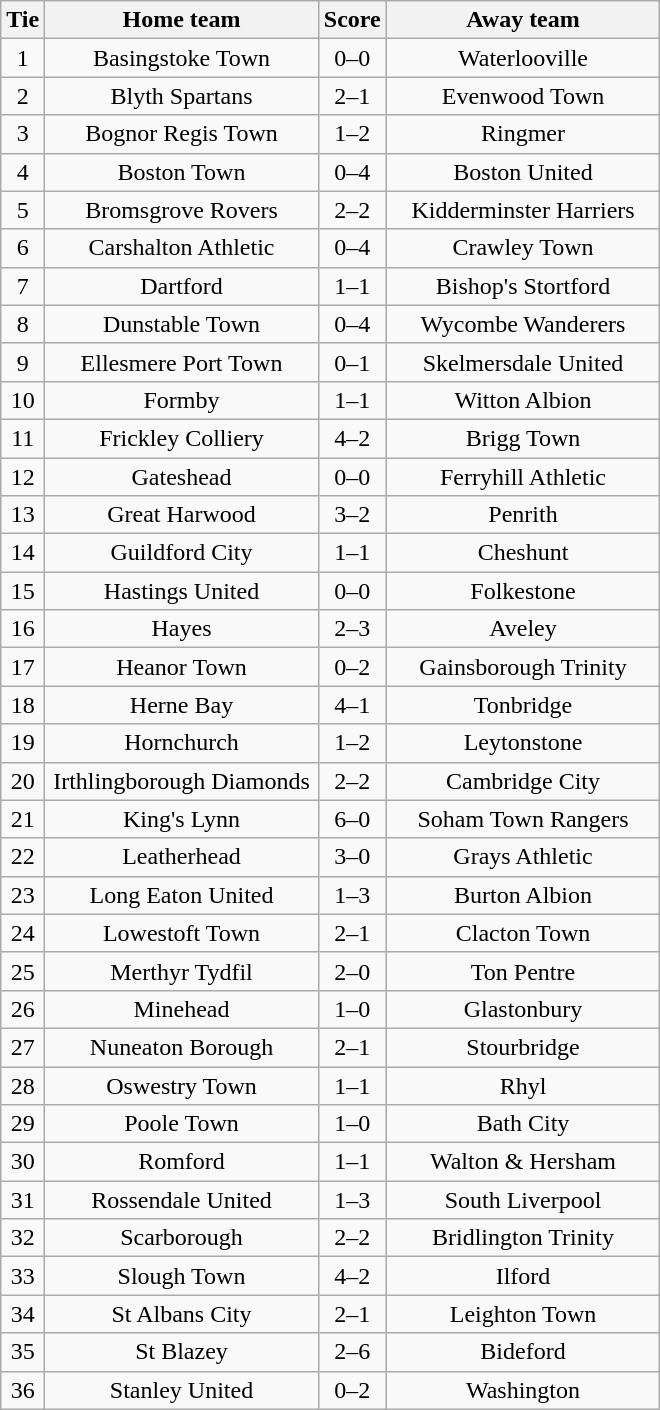<table class="wikitable" style="text-align:center;">
<tr>
<th width=20>Tie</th>
<th width=175>Home team</th>
<th width=20>Score</th>
<th width=175>Away team</th>
</tr>
<tr>
<td>1</td>
<td>Basingstoke Town</td>
<td>0–0</td>
<td>Waterlooville</td>
</tr>
<tr>
<td>2</td>
<td>Blyth Spartans</td>
<td>2–1</td>
<td>Evenwood Town</td>
</tr>
<tr>
<td>3</td>
<td>Bognor Regis Town</td>
<td>1–2</td>
<td>Ringmer</td>
</tr>
<tr>
<td>4</td>
<td>Boston Town</td>
<td>0–4</td>
<td>Boston United</td>
</tr>
<tr>
<td>5</td>
<td>Bromsgrove Rovers</td>
<td>2–2</td>
<td>Kidderminster Harriers</td>
</tr>
<tr>
<td>6</td>
<td>Carshalton Athletic</td>
<td>0–4</td>
<td>Crawley Town</td>
</tr>
<tr>
<td>7</td>
<td>Dartford</td>
<td>1–1</td>
<td>Bishop's Stortford</td>
</tr>
<tr>
<td>8</td>
<td>Dunstable Town</td>
<td>0–4</td>
<td>Wycombe Wanderers</td>
</tr>
<tr>
<td>9</td>
<td>Ellesmere Port Town</td>
<td>0–1</td>
<td>Skelmersdale United</td>
</tr>
<tr>
<td>10</td>
<td>Formby</td>
<td>1–1</td>
<td>Witton Albion</td>
</tr>
<tr>
<td>11</td>
<td>Frickley Colliery</td>
<td>4–2</td>
<td>Brigg Town</td>
</tr>
<tr>
<td>12</td>
<td>Gateshead</td>
<td>0–0</td>
<td>Ferryhill Athletic</td>
</tr>
<tr>
<td>13</td>
<td>Great Harwood</td>
<td>3–2</td>
<td>Penrith</td>
</tr>
<tr>
<td>14</td>
<td>Guildford City</td>
<td>1–1</td>
<td>Cheshunt</td>
</tr>
<tr>
<td>15</td>
<td>Hastings United</td>
<td>0–0</td>
<td>Folkestone</td>
</tr>
<tr>
<td>16</td>
<td>Hayes</td>
<td>2–3</td>
<td>Aveley</td>
</tr>
<tr>
<td>17</td>
<td>Heanor Town</td>
<td>0–2</td>
<td>Gainsborough Trinity</td>
</tr>
<tr>
<td>18</td>
<td>Herne Bay</td>
<td>4–1</td>
<td>Tonbridge</td>
</tr>
<tr>
<td>19</td>
<td>Hornchurch</td>
<td>1–2</td>
<td>Leytonstone</td>
</tr>
<tr>
<td>20</td>
<td>Irthlingborough Diamonds</td>
<td>2–2</td>
<td>Cambridge City</td>
</tr>
<tr>
<td>21</td>
<td>King's Lynn</td>
<td>6–0</td>
<td>Soham Town Rangers</td>
</tr>
<tr>
<td>22</td>
<td>Leatherhead</td>
<td>3–0</td>
<td>Grays Athletic</td>
</tr>
<tr>
<td>23</td>
<td>Long Eaton United</td>
<td>1–3</td>
<td>Burton Albion</td>
</tr>
<tr>
<td>24</td>
<td>Lowestoft Town</td>
<td>2–1</td>
<td>Clacton Town</td>
</tr>
<tr>
<td>25</td>
<td>Merthyr Tydfil</td>
<td>2–0</td>
<td>Ton Pentre</td>
</tr>
<tr>
<td>26</td>
<td>Minehead</td>
<td>1–0</td>
<td>Glastonbury</td>
</tr>
<tr>
<td>27</td>
<td>Nuneaton Borough</td>
<td>2–1</td>
<td>Stourbridge</td>
</tr>
<tr>
<td>28</td>
<td>Oswestry Town</td>
<td>1–1</td>
<td>Rhyl</td>
</tr>
<tr>
<td>29</td>
<td>Poole Town</td>
<td>1–0</td>
<td>Bath City</td>
</tr>
<tr>
<td>30</td>
<td>Romford</td>
<td>1–1</td>
<td>Walton & Hersham</td>
</tr>
<tr>
<td>31</td>
<td>Rossendale United</td>
<td>1–3</td>
<td>South Liverpool</td>
</tr>
<tr>
<td>32</td>
<td>Scarborough</td>
<td>2–2</td>
<td>Bridlington Trinity</td>
</tr>
<tr>
<td>33</td>
<td>Slough Town</td>
<td>4–2</td>
<td>Ilford</td>
</tr>
<tr>
<td>34</td>
<td>St Albans City</td>
<td>2–1</td>
<td>Leighton Town</td>
</tr>
<tr>
<td>35</td>
<td>St Blazey</td>
<td>2–6</td>
<td>Bideford</td>
</tr>
<tr>
<td>36</td>
<td>Stanley United</td>
<td>0–2</td>
<td>Washington</td>
</tr>
</table>
